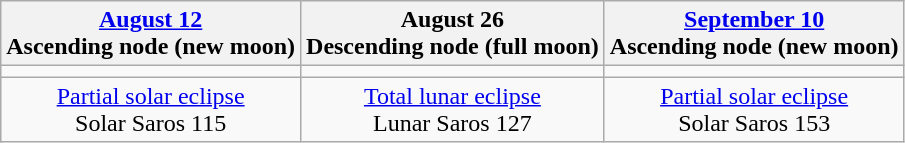<table class="wikitable">
<tr>
<th><a href='#'>August 12</a><br>Ascending node (new moon)</th>
<th>August 26<br>Descending node (full moon)</th>
<th><a href='#'>September 10</a><br>Ascending node (new moon)</th>
</tr>
<tr>
<td></td>
<td></td>
<td></td>
</tr>
<tr align=center>
<td><a href='#'>Partial solar eclipse</a><br>Solar Saros 115</td>
<td><a href='#'>Total lunar eclipse</a><br>Lunar Saros 127</td>
<td><a href='#'>Partial solar eclipse</a><br>Solar Saros 153</td>
</tr>
</table>
